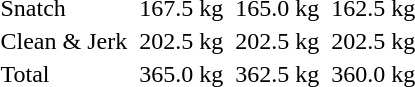<table>
<tr>
<td>Snatch</td>
<td></td>
<td>167.5 kg</td>
<td></td>
<td>165.0 kg</td>
<td></td>
<td>162.5 kg</td>
</tr>
<tr>
<td>Clean & Jerk</td>
<td></td>
<td>202.5 kg</td>
<td></td>
<td>202.5 kg</td>
<td></td>
<td>202.5 kg</td>
</tr>
<tr>
<td>Total</td>
<td></td>
<td>365.0 kg</td>
<td></td>
<td>362.5 kg</td>
<td></td>
<td>360.0 kg</td>
</tr>
</table>
